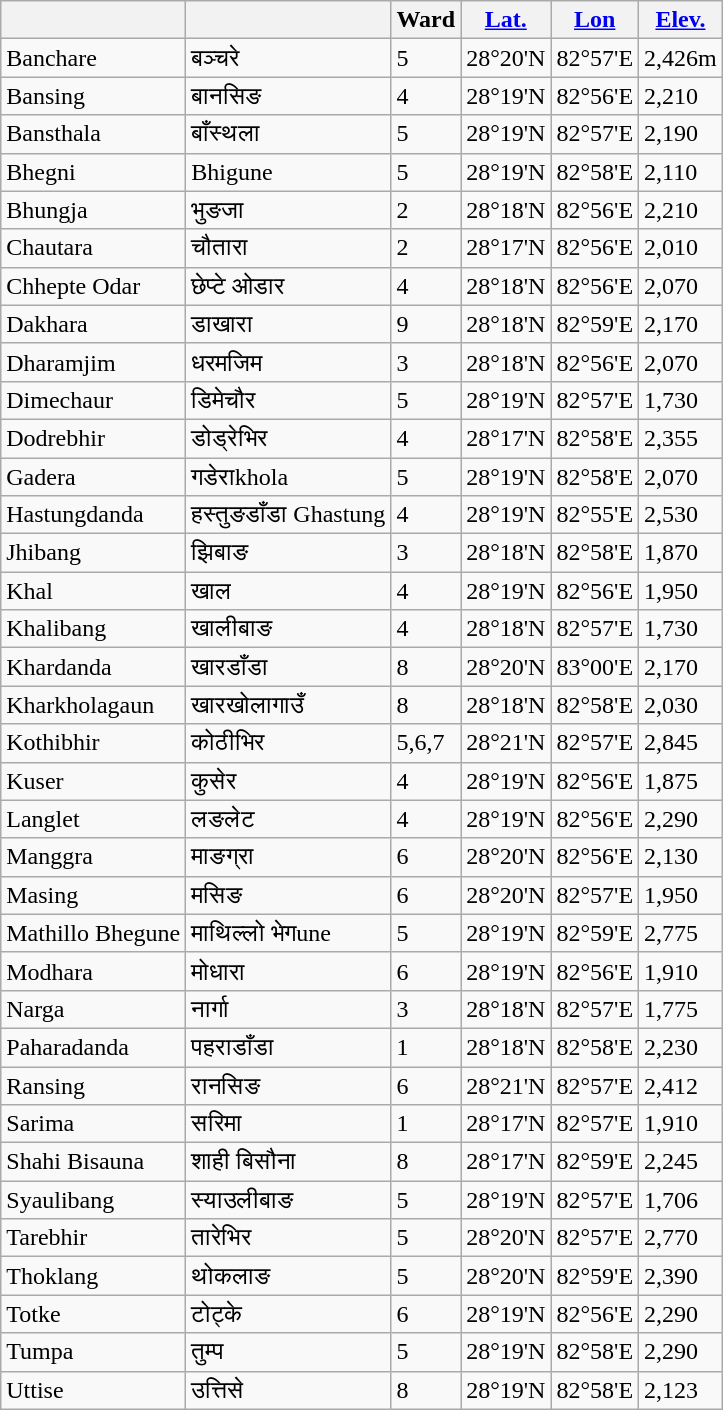<table class="wikitable">
<tr>
<th></th>
<th></th>
<th>Ward</th>
<th><a href='#'>Lat.</a></th>
<th><a href='#'>Lon</a></th>
<th><a href='#'>Elev.</a></th>
</tr>
<tr>
<td>Banchare</td>
<td>बञ्चरे</td>
<td>5</td>
<td>28°20'N</td>
<td>82°57'E</td>
<td>2,426m</td>
</tr>
<tr>
<td>Bansing</td>
<td>बानसिङ</td>
<td>4</td>
<td>28°19'N</td>
<td>82°56'E</td>
<td>2,210</td>
</tr>
<tr>
<td>Bansthala</td>
<td>बाँस्थला</td>
<td>5</td>
<td>28°19'N</td>
<td>82°57'E</td>
<td>2,190</td>
</tr>
<tr>
<td>Bhegni</td>
<td>Bhigune</td>
<td>5</td>
<td>28°19'N</td>
<td>82°58'E</td>
<td>2,110</td>
</tr>
<tr>
<td>Bhungja</td>
<td>भुङजा</td>
<td>2</td>
<td>28°18'N</td>
<td>82°56'E</td>
<td>2,210</td>
</tr>
<tr>
<td>Chautara</td>
<td>चौतारा</td>
<td>2</td>
<td>28°17'N</td>
<td>82°56'E</td>
<td>2,010</td>
</tr>
<tr>
<td>Chhepte Odar</td>
<td>छेप्टे ओडार</td>
<td>4</td>
<td>28°18'N</td>
<td>82°56'E</td>
<td>2,070</td>
</tr>
<tr>
<td>Dakhara</td>
<td>डाखारा</td>
<td>9</td>
<td>28°18'N</td>
<td>82°59'E</td>
<td>2,170</td>
</tr>
<tr>
<td>Dharamjim</td>
<td>धरमजिम</td>
<td>3</td>
<td>28°18'N</td>
<td>82°56'E</td>
<td>2,070</td>
</tr>
<tr>
<td>Dimechaur</td>
<td>डिमेचौर</td>
<td>5</td>
<td>28°19'N</td>
<td>82°57'E</td>
<td>1,730</td>
</tr>
<tr>
<td>Dodrebhir</td>
<td>डोड्रेभिर</td>
<td>4</td>
<td>28°17'N</td>
<td>82°58'E</td>
<td>2,355</td>
</tr>
<tr>
<td>Gadera</td>
<td>गडेराkhola</td>
<td>5</td>
<td>28°19'N</td>
<td>82°58'E</td>
<td>2,070</td>
</tr>
<tr>
<td>Hastungdanda</td>
<td>हस्तुङडाँडा Ghastung</td>
<td>4</td>
<td>28°19'N</td>
<td>82°55'E</td>
<td>2,530</td>
</tr>
<tr>
<td>Jhibang</td>
<td>झिबाङ</td>
<td>3</td>
<td>28°18'N</td>
<td>82°58'E</td>
<td>1,870</td>
</tr>
<tr>
<td>Khal</td>
<td>खाल</td>
<td>4</td>
<td>28°19'N</td>
<td>82°56'E</td>
<td>1,950</td>
</tr>
<tr>
<td>Khalibang</td>
<td>खालीबाङ</td>
<td>4</td>
<td>28°18'N</td>
<td>82°57'E</td>
<td>1,730</td>
</tr>
<tr>
<td>Khardanda</td>
<td>खारडाँडा</td>
<td>8</td>
<td>28°20'N</td>
<td>83°00'E</td>
<td>2,170</td>
</tr>
<tr>
<td>Kharkholagaun</td>
<td>खारखोलागाउँ</td>
<td>8</td>
<td>28°18'N</td>
<td>82°58'E</td>
<td>2,030</td>
</tr>
<tr>
<td>Kothibhir</td>
<td>कोठीभिर</td>
<td>5,6,7</td>
<td>28°21'N</td>
<td>82°57'E</td>
<td>2,845</td>
</tr>
<tr>
<td>Kuser</td>
<td>कुसेर</td>
<td>4</td>
<td>28°19'N</td>
<td>82°56'E</td>
<td>1,875</td>
</tr>
<tr>
<td>Langlet</td>
<td>लङलेट</td>
<td>4</td>
<td>28°19'N</td>
<td>82°56'E</td>
<td>2,290</td>
</tr>
<tr>
<td>Manggra</td>
<td>माङग्रा</td>
<td>6</td>
<td>28°20'N</td>
<td>82°56'E</td>
<td>2,130</td>
</tr>
<tr>
<td>Masing</td>
<td>मसिङ</td>
<td>6</td>
<td>28°20'N</td>
<td>82°57'E</td>
<td>1,950</td>
</tr>
<tr>
<td>Mathillo Bhegune</td>
<td>माथिल्लो भेगune</td>
<td>5</td>
<td>28°19'N</td>
<td>82°59'E</td>
<td>2,775</td>
</tr>
<tr>
<td>Modhara</td>
<td>मोधारा</td>
<td>6</td>
<td>28°19'N</td>
<td>82°56'E</td>
<td>1,910</td>
</tr>
<tr>
<td>Narga</td>
<td>नार्गा</td>
<td>3</td>
<td>28°18'N</td>
<td>82°57'E</td>
<td>1,775</td>
</tr>
<tr>
<td>Paharadanda</td>
<td>पहराडाँडा</td>
<td>1</td>
<td>28°18'N</td>
<td>82°58'E</td>
<td>2,230</td>
</tr>
<tr>
<td>Ransing</td>
<td>रानसिङ</td>
<td>6</td>
<td>28°21'N</td>
<td>82°57'E</td>
<td>2,412</td>
</tr>
<tr>
<td>Sarima</td>
<td>सरिमा</td>
<td>1</td>
<td>28°17'N</td>
<td>82°57'E</td>
<td>1,910</td>
</tr>
<tr>
<td>Shahi Bisauna</td>
<td>शाही बिसौना</td>
<td>8</td>
<td>28°17'N</td>
<td>82°59'E</td>
<td>2,245</td>
</tr>
<tr>
<td>Syaulibang</td>
<td>स्याउलीबाङ</td>
<td>5</td>
<td>28°19'N</td>
<td>82°57'E</td>
<td>1,706</td>
</tr>
<tr>
<td>Tarebhir</td>
<td>तारेभिर</td>
<td>5</td>
<td>28°20'N</td>
<td>82°57'E</td>
<td>2,770</td>
</tr>
<tr>
<td>Thoklang</td>
<td>थोकलाङ</td>
<td>5</td>
<td>28°20'N</td>
<td>82°59'E</td>
<td>2,390</td>
</tr>
<tr>
<td>Totke</td>
<td>टोट्के</td>
<td>6</td>
<td>28°19'N</td>
<td>82°56'E</td>
<td>2,290</td>
</tr>
<tr>
<td>Tumpa</td>
<td>तुम्प</td>
<td>5</td>
<td>28°19'N</td>
<td>82°58'E</td>
<td>2,290</td>
</tr>
<tr>
<td>Uttise</td>
<td>उत्तिसे</td>
<td>8</td>
<td>28°19'N</td>
<td>82°58'E</td>
<td>2,123</td>
</tr>
</table>
